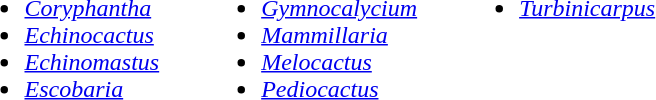<table>
<tr valign=top>
<td><br><ul><li><em><a href='#'>Coryphantha</a></em></li><li><em><a href='#'>Echinocactus</a></em></li><li><em><a href='#'>Echinomastus</a></em>      </li><li><em><a href='#'>Escobaria</a></em></li></ul></td>
<td><br><ul><li><em><a href='#'>Gymnocalycium</a></em>      </li><li><em><a href='#'>Mammillaria</a></em></li><li><em><a href='#'>Melocactus</a></em></li><li><em><a href='#'>Pediocactus</a></em></li></ul></td>
<td><br><ul><li><em><a href='#'>Turbinicarpus</a></em></li></ul></td>
</tr>
</table>
